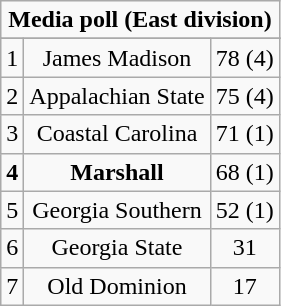<table class="wikitable" style="display: inline-table;">
<tr>
<td align="center" Colspan="3"><strong>Media poll (East division)</strong></td>
</tr>
<tr align="center">
</tr>
<tr align="center">
<td>1</td>
<td>James Madison</td>
<td>78 (4)</td>
</tr>
<tr align="center">
<td>2</td>
<td>Appalachian State</td>
<td>75 (4)</td>
</tr>
<tr align="center">
<td>3</td>
<td>Coastal Carolina</td>
<td>71 (1)</td>
</tr>
<tr align="center">
<td><strong>4</strong></td>
<td><strong>Marshall</strong></td>
<td>68 (1)</td>
</tr>
<tr align="center">
<td>5</td>
<td>Georgia Southern</td>
<td>52 (1)</td>
</tr>
<tr align="center">
<td>6</td>
<td>Georgia State</td>
<td>31</td>
</tr>
<tr align="center">
<td>7</td>
<td>Old Dominion</td>
<td>17</td>
</tr>
</table>
